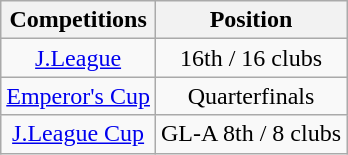<table class="wikitable" style="text-align:center;">
<tr>
<th>Competitions</th>
<th>Position</th>
</tr>
<tr>
<td><a href='#'>J.League</a></td>
<td>16th / 16 clubs</td>
</tr>
<tr>
<td><a href='#'>Emperor's Cup</a></td>
<td>Quarterfinals</td>
</tr>
<tr>
<td><a href='#'>J.League Cup</a></td>
<td>GL-A 8th / 8 clubs</td>
</tr>
</table>
